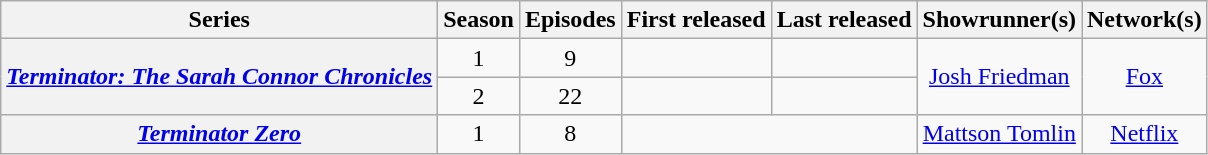<table class="wikitable plainrowheaders" style="text-align:center">
<tr>
<th scope="col">Series</th>
<th scope="col">Season</th>
<th scope="col">Episodes</th>
<th scope="col">First released</th>
<th scope="col">Last released</th>
<th scope="col">Showrunner(s)</th>
<th scope="col">Network(s)</th>
</tr>
<tr>
<th scope="row" rowspan="2"><em><a href='#'>Terminator: The Sarah Connor Chronicles</a></em></th>
<td>1</td>
<td>9</td>
<td></td>
<td></td>
<td rowspan="2"><a href='#'>Josh Friedman</a></td>
<td rowspan="2"><a href='#'>Fox</a></td>
</tr>
<tr>
<td>2</td>
<td>22</td>
<td></td>
<td></td>
</tr>
<tr>
<th scope="row"><em><a href='#'>Terminator Zero</a></em></th>
<td>1</td>
<td>8</td>
<td colspan="2"></td>
<td><a href='#'>Mattson Tomlin</a></td>
<td><a href='#'>Netflix</a></td>
</tr>
</table>
